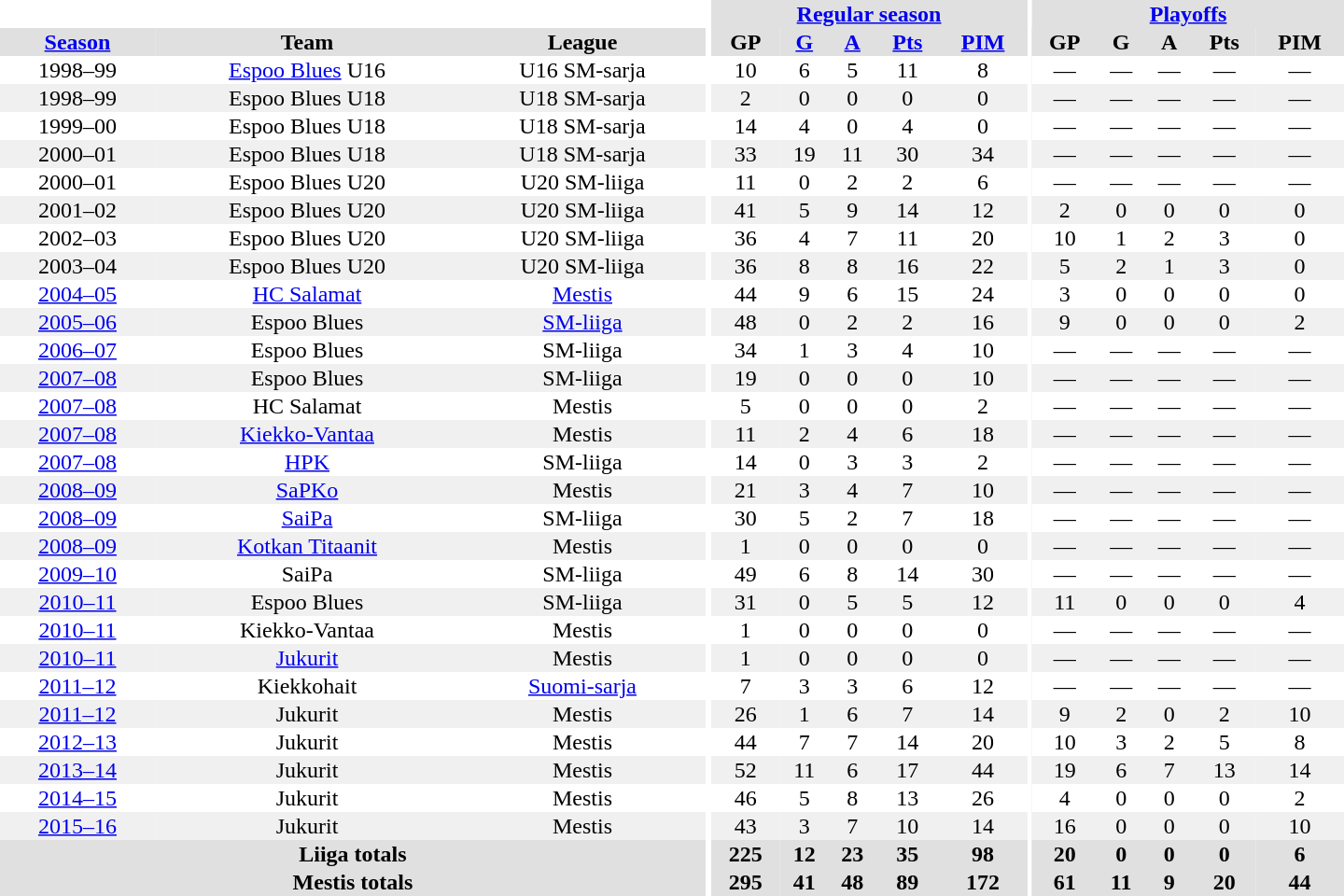<table border="0" cellpadding="1" cellspacing="0" style="text-align:center; width:60em">
<tr bgcolor="#e0e0e0">
<th colspan="3" bgcolor="#ffffff"></th>
<th rowspan="99" bgcolor="#ffffff"></th>
<th colspan="5"><a href='#'>Regular season</a></th>
<th rowspan="99" bgcolor="#ffffff"></th>
<th colspan="5"><a href='#'>Playoffs</a></th>
</tr>
<tr bgcolor="#e0e0e0">
<th><a href='#'>Season</a></th>
<th>Team</th>
<th>League</th>
<th>GP</th>
<th><a href='#'>G</a></th>
<th><a href='#'>A</a></th>
<th><a href='#'>Pts</a></th>
<th><a href='#'>PIM</a></th>
<th>GP</th>
<th>G</th>
<th>A</th>
<th>Pts</th>
<th>PIM</th>
</tr>
<tr>
<td>1998–99</td>
<td><a href='#'>Espoo Blues</a> U16</td>
<td>U16 SM-sarja</td>
<td>10</td>
<td>6</td>
<td>5</td>
<td>11</td>
<td>8</td>
<td>—</td>
<td>—</td>
<td>—</td>
<td>—</td>
<td>—</td>
</tr>
<tr bgcolor="#f0f0f0">
<td>1998–99</td>
<td>Espoo Blues U18</td>
<td>U18 SM-sarja</td>
<td>2</td>
<td>0</td>
<td>0</td>
<td>0</td>
<td>0</td>
<td>—</td>
<td>—</td>
<td>—</td>
<td>—</td>
<td>—</td>
</tr>
<tr>
<td>1999–00</td>
<td>Espoo Blues U18</td>
<td>U18 SM-sarja</td>
<td>14</td>
<td>4</td>
<td>0</td>
<td>4</td>
<td>0</td>
<td>—</td>
<td>—</td>
<td>—</td>
<td>—</td>
<td>—</td>
</tr>
<tr bgcolor="#f0f0f0">
<td>2000–01</td>
<td>Espoo Blues U18</td>
<td>U18 SM-sarja</td>
<td>33</td>
<td>19</td>
<td>11</td>
<td>30</td>
<td>34</td>
<td>—</td>
<td>—</td>
<td>—</td>
<td>—</td>
<td>—</td>
</tr>
<tr>
<td>2000–01</td>
<td>Espoo Blues U20</td>
<td>U20 SM-liiga</td>
<td>11</td>
<td>0</td>
<td>2</td>
<td>2</td>
<td>6</td>
<td>—</td>
<td>—</td>
<td>—</td>
<td>—</td>
<td>—</td>
</tr>
<tr bgcolor="#f0f0f0">
<td>2001–02</td>
<td>Espoo Blues U20</td>
<td>U20 SM-liiga</td>
<td>41</td>
<td>5</td>
<td>9</td>
<td>14</td>
<td>12</td>
<td>2</td>
<td>0</td>
<td>0</td>
<td>0</td>
<td>0</td>
</tr>
<tr>
<td>2002–03</td>
<td>Espoo Blues U20</td>
<td>U20 SM-liiga</td>
<td>36</td>
<td>4</td>
<td>7</td>
<td>11</td>
<td>20</td>
<td>10</td>
<td>1</td>
<td>2</td>
<td>3</td>
<td>0</td>
</tr>
<tr bgcolor="#f0f0f0">
<td>2003–04</td>
<td>Espoo Blues U20</td>
<td>U20 SM-liiga</td>
<td>36</td>
<td>8</td>
<td>8</td>
<td>16</td>
<td>22</td>
<td>5</td>
<td>2</td>
<td>1</td>
<td>3</td>
<td>0</td>
</tr>
<tr>
<td><a href='#'>2004–05</a></td>
<td><a href='#'>HC Salamat</a></td>
<td><a href='#'>Mestis</a></td>
<td>44</td>
<td>9</td>
<td>6</td>
<td>15</td>
<td>24</td>
<td>3</td>
<td>0</td>
<td>0</td>
<td>0</td>
<td>0</td>
</tr>
<tr bgcolor="#f0f0f0">
<td><a href='#'>2005–06</a></td>
<td>Espoo Blues</td>
<td><a href='#'>SM-liiga</a></td>
<td>48</td>
<td>0</td>
<td>2</td>
<td>2</td>
<td>16</td>
<td>9</td>
<td>0</td>
<td>0</td>
<td>0</td>
<td>2</td>
</tr>
<tr>
<td><a href='#'>2006–07</a></td>
<td>Espoo Blues</td>
<td>SM-liiga</td>
<td>34</td>
<td>1</td>
<td>3</td>
<td>4</td>
<td>10</td>
<td>—</td>
<td>—</td>
<td>—</td>
<td>—</td>
<td>—</td>
</tr>
<tr bgcolor="#f0f0f0">
<td><a href='#'>2007–08</a></td>
<td>Espoo Blues</td>
<td>SM-liiga</td>
<td>19</td>
<td>0</td>
<td>0</td>
<td>0</td>
<td>10</td>
<td>—</td>
<td>—</td>
<td>—</td>
<td>—</td>
<td>—</td>
</tr>
<tr>
<td><a href='#'>2007–08</a></td>
<td>HC Salamat</td>
<td>Mestis</td>
<td>5</td>
<td>0</td>
<td>0</td>
<td>0</td>
<td>2</td>
<td>—</td>
<td>—</td>
<td>—</td>
<td>—</td>
<td>—</td>
</tr>
<tr bgcolor="#f0f0f0">
<td><a href='#'>2007–08</a></td>
<td><a href='#'>Kiekko-Vantaa</a></td>
<td>Mestis</td>
<td>11</td>
<td>2</td>
<td>4</td>
<td>6</td>
<td>18</td>
<td>—</td>
<td>—</td>
<td>—</td>
<td>—</td>
<td>—</td>
</tr>
<tr>
<td><a href='#'>2007–08</a></td>
<td><a href='#'>HPK</a></td>
<td>SM-liiga</td>
<td>14</td>
<td>0</td>
<td>3</td>
<td>3</td>
<td>2</td>
<td>—</td>
<td>—</td>
<td>—</td>
<td>—</td>
<td>—</td>
</tr>
<tr bgcolor="#f0f0f0">
<td><a href='#'>2008–09</a></td>
<td><a href='#'>SaPKo</a></td>
<td>Mestis</td>
<td>21</td>
<td>3</td>
<td>4</td>
<td>7</td>
<td>10</td>
<td>—</td>
<td>—</td>
<td>—</td>
<td>—</td>
<td>—</td>
</tr>
<tr>
<td><a href='#'>2008–09</a></td>
<td><a href='#'>SaiPa</a></td>
<td>SM-liiga</td>
<td>30</td>
<td>5</td>
<td>2</td>
<td>7</td>
<td>18</td>
<td>—</td>
<td>—</td>
<td>—</td>
<td>—</td>
<td>—</td>
</tr>
<tr bgcolor="#f0f0f0">
<td><a href='#'>2008–09</a></td>
<td><a href='#'>Kotkan Titaanit</a></td>
<td>Mestis</td>
<td>1</td>
<td>0</td>
<td>0</td>
<td>0</td>
<td>0</td>
<td>—</td>
<td>—</td>
<td>—</td>
<td>—</td>
<td>—</td>
</tr>
<tr>
<td><a href='#'>2009–10</a></td>
<td>SaiPa</td>
<td>SM-liiga</td>
<td>49</td>
<td>6</td>
<td>8</td>
<td>14</td>
<td>30</td>
<td>—</td>
<td>—</td>
<td>—</td>
<td>—</td>
<td>—</td>
</tr>
<tr bgcolor="#f0f0f0">
<td><a href='#'>2010–11</a></td>
<td>Espoo Blues</td>
<td>SM-liiga</td>
<td>31</td>
<td>0</td>
<td>5</td>
<td>5</td>
<td>12</td>
<td>11</td>
<td>0</td>
<td>0</td>
<td>0</td>
<td>4</td>
</tr>
<tr>
<td><a href='#'>2010–11</a></td>
<td>Kiekko-Vantaa</td>
<td>Mestis</td>
<td>1</td>
<td>0</td>
<td>0</td>
<td>0</td>
<td>0</td>
<td>—</td>
<td>—</td>
<td>—</td>
<td>—</td>
<td>—</td>
</tr>
<tr bgcolor="#f0f0f0">
<td><a href='#'>2010–11</a></td>
<td><a href='#'>Jukurit</a></td>
<td>Mestis</td>
<td>1</td>
<td>0</td>
<td>0</td>
<td>0</td>
<td>0</td>
<td>—</td>
<td>—</td>
<td>—</td>
<td>—</td>
<td>—</td>
</tr>
<tr>
<td><a href='#'>2011–12</a></td>
<td>Kiekkohait</td>
<td><a href='#'>Suomi-sarja</a></td>
<td>7</td>
<td>3</td>
<td>3</td>
<td>6</td>
<td>12</td>
<td>—</td>
<td>—</td>
<td>—</td>
<td>—</td>
<td>—</td>
</tr>
<tr bgcolor="#f0f0f0">
<td><a href='#'>2011–12</a></td>
<td>Jukurit</td>
<td>Mestis</td>
<td>26</td>
<td>1</td>
<td>6</td>
<td>7</td>
<td>14</td>
<td>9</td>
<td>2</td>
<td>0</td>
<td>2</td>
<td>10</td>
</tr>
<tr>
<td><a href='#'>2012–13</a></td>
<td>Jukurit</td>
<td>Mestis</td>
<td>44</td>
<td>7</td>
<td>7</td>
<td>14</td>
<td>20</td>
<td>10</td>
<td>3</td>
<td>2</td>
<td>5</td>
<td>8</td>
</tr>
<tr bgcolor="#f0f0f0">
<td><a href='#'>2013–14</a></td>
<td>Jukurit</td>
<td>Mestis</td>
<td>52</td>
<td>11</td>
<td>6</td>
<td>17</td>
<td>44</td>
<td>19</td>
<td>6</td>
<td>7</td>
<td>13</td>
<td>14</td>
</tr>
<tr>
<td><a href='#'>2014–15</a></td>
<td>Jukurit</td>
<td>Mestis</td>
<td>46</td>
<td>5</td>
<td>8</td>
<td>13</td>
<td>26</td>
<td>4</td>
<td>0</td>
<td>0</td>
<td>0</td>
<td>2</td>
</tr>
<tr bgcolor="#f0f0f0">
<td><a href='#'>2015–16</a></td>
<td>Jukurit</td>
<td>Mestis</td>
<td>43</td>
<td>3</td>
<td>7</td>
<td>10</td>
<td>14</td>
<td>16</td>
<td>0</td>
<td>0</td>
<td>0</td>
<td>10</td>
</tr>
<tr>
</tr>
<tr ALIGN="center" bgcolor="#e0e0e0">
<th colspan="3">Liiga totals</th>
<th ALIGN="center">225</th>
<th ALIGN="center">12</th>
<th ALIGN="center">23</th>
<th ALIGN="center">35</th>
<th ALIGN="center">98</th>
<th ALIGN="center">20</th>
<th ALIGN="center">0</th>
<th ALIGN="center">0</th>
<th ALIGN="center">0</th>
<th ALIGN="center">6</th>
</tr>
<tr>
</tr>
<tr ALIGN="center" bgcolor="#e0e0e0">
<th colspan="3">Mestis totals</th>
<th ALIGN="center">295</th>
<th ALIGN="center">41</th>
<th ALIGN="center">48</th>
<th ALIGN="center">89</th>
<th ALIGN="center">172</th>
<th ALIGN="center">61</th>
<th ALIGN="center">11</th>
<th ALIGN="center">9</th>
<th ALIGN="center">20</th>
<th ALIGN="center">44</th>
</tr>
</table>
